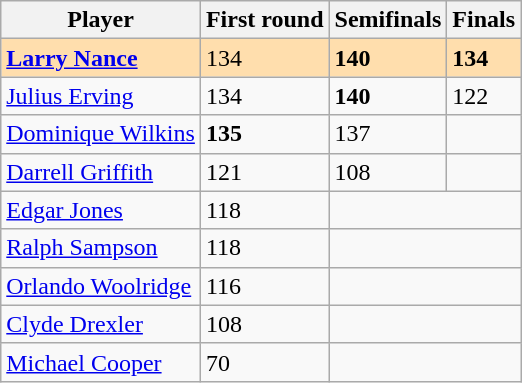<table class="wikitable">
<tr>
<th>Player</th>
<th>First round</th>
<th>Semifinals</th>
<th>Finals</th>
</tr>
<tr style="background: #ffdead;">
<td><strong><a href='#'>Larry Nance</a></strong> </td>
<td>134 </td>
<td><strong>140</strong> </td>
<td><strong>134</strong> </td>
</tr>
<tr>
<td><a href='#'>Julius Erving</a> </td>
<td>134 </td>
<td><strong>140</strong> </td>
<td>122 </td>
</tr>
<tr>
<td><a href='#'>Dominique Wilkins</a> </td>
<td><strong>135</strong> </td>
<td>137 </td>
<td></td>
</tr>
<tr>
<td><a href='#'>Darrell Griffith</a> </td>
<td>121 </td>
<td>108 </td>
<td></td>
</tr>
<tr>
<td><a href='#'>Edgar Jones</a> </td>
<td>118 </td>
<td colspan=2></td>
</tr>
<tr>
<td><a href='#'>Ralph Sampson</a> </td>
<td>118 </td>
<td colspan=2></td>
</tr>
<tr>
<td><a href='#'>Orlando Woolridge</a> </td>
<td>116 </td>
<td colspan=2></td>
</tr>
<tr>
<td><a href='#'>Clyde Drexler</a> </td>
<td>108 </td>
<td colspan=2></td>
</tr>
<tr>
<td><a href='#'>Michael Cooper</a> </td>
<td>70 </td>
<td colspan=2></td>
</tr>
</table>
